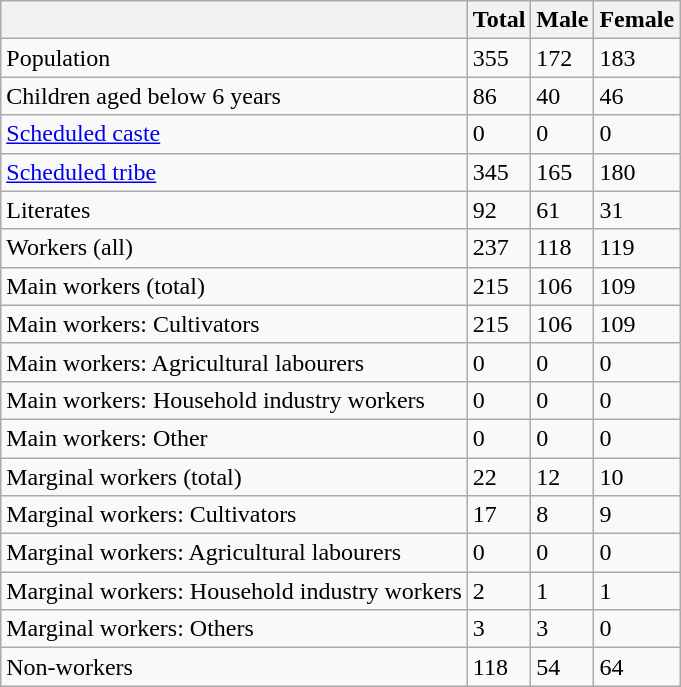<table class="wikitable sortable">
<tr>
<th></th>
<th>Total</th>
<th>Male</th>
<th>Female</th>
</tr>
<tr>
<td>Population</td>
<td>355</td>
<td>172</td>
<td>183</td>
</tr>
<tr>
<td>Children aged below 6 years</td>
<td>86</td>
<td>40</td>
<td>46</td>
</tr>
<tr>
<td><a href='#'>Scheduled caste</a></td>
<td>0</td>
<td>0</td>
<td>0</td>
</tr>
<tr>
<td><a href='#'>Scheduled tribe</a></td>
<td>345</td>
<td>165</td>
<td>180</td>
</tr>
<tr>
<td>Literates</td>
<td>92</td>
<td>61</td>
<td>31</td>
</tr>
<tr>
<td>Workers (all)</td>
<td>237</td>
<td>118</td>
<td>119</td>
</tr>
<tr>
<td>Main workers (total)</td>
<td>215</td>
<td>106</td>
<td>109</td>
</tr>
<tr>
<td>Main workers: Cultivators</td>
<td>215</td>
<td>106</td>
<td>109</td>
</tr>
<tr>
<td>Main workers: Agricultural labourers</td>
<td>0</td>
<td>0</td>
<td>0</td>
</tr>
<tr>
<td>Main workers: Household industry workers</td>
<td>0</td>
<td>0</td>
<td>0</td>
</tr>
<tr>
<td>Main workers: Other</td>
<td>0</td>
<td>0</td>
<td>0</td>
</tr>
<tr>
<td>Marginal workers (total)</td>
<td>22</td>
<td>12</td>
<td>10</td>
</tr>
<tr>
<td>Marginal workers: Cultivators</td>
<td>17</td>
<td>8</td>
<td>9</td>
</tr>
<tr>
<td>Marginal workers: Agricultural labourers</td>
<td>0</td>
<td>0</td>
<td>0</td>
</tr>
<tr>
<td>Marginal workers: Household industry workers</td>
<td>2</td>
<td>1</td>
<td>1</td>
</tr>
<tr>
<td>Marginal workers: Others</td>
<td>3</td>
<td>3</td>
<td>0</td>
</tr>
<tr>
<td>Non-workers</td>
<td>118</td>
<td>54</td>
<td>64</td>
</tr>
</table>
